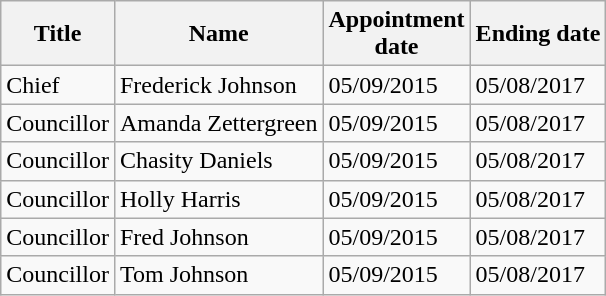<table class="wikitable">
<tr>
<th>Title</th>
<th>Name</th>
<th>Appointment<br>date</th>
<th>Ending date</th>
</tr>
<tr>
<td>Chief</td>
<td>Frederick Johnson</td>
<td>05/09/2015</td>
<td>05/08/2017</td>
</tr>
<tr>
<td>Councillor</td>
<td>Amanda Zettergreen</td>
<td>05/09/2015</td>
<td>05/08/2017</td>
</tr>
<tr>
<td>Councillor</td>
<td>Chasity Daniels</td>
<td>05/09/2015</td>
<td>05/08/2017</td>
</tr>
<tr>
<td>Councillor</td>
<td>Holly Harris</td>
<td>05/09/2015</td>
<td>05/08/2017</td>
</tr>
<tr>
<td>Councillor</td>
<td>Fred Johnson</td>
<td>05/09/2015</td>
<td>05/08/2017</td>
</tr>
<tr>
<td>Councillor</td>
<td>Tom Johnson</td>
<td>05/09/2015</td>
<td>05/08/2017</td>
</tr>
</table>
